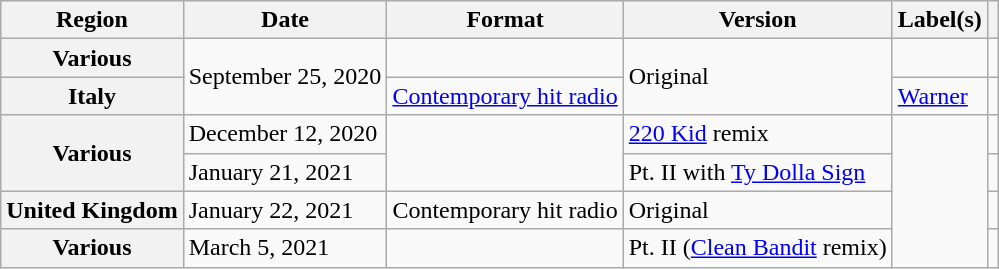<table class="wikitable plainrowheaders">
<tr>
<th scope="col">Region</th>
<th scope="col">Date</th>
<th scope="col">Format</th>
<th>Version</th>
<th scope="col">Label(s)</th>
<th scope="col"></th>
</tr>
<tr>
<th scope="row">Various</th>
<td rowspan="2">September 25, 2020</td>
<td></td>
<td rowspan="2">Original</td>
<td></td>
<td></td>
</tr>
<tr>
<th scope="row">Italy</th>
<td><a href='#'>Contemporary hit radio</a></td>
<td><a href='#'>Warner</a></td>
<td></td>
</tr>
<tr>
<th rowspan="2" scope="row">Various</th>
<td>December 12, 2020</td>
<td rowspan="2"></td>
<td><a href='#'>220 Kid</a> remix</td>
<td rowspan="4"></td>
<td></td>
</tr>
<tr>
<td>January 21, 2021</td>
<td>Pt. II with <a href='#'>Ty Dolla Sign</a></td>
<td></td>
</tr>
<tr>
<th scope="row">United Kingdom</th>
<td>January 22, 2021</td>
<td>Contemporary hit radio</td>
<td>Original</td>
<td></td>
</tr>
<tr>
<th scope="row">Various</th>
<td>March 5, 2021</td>
<td></td>
<td>Pt. II (<a href='#'>Clean Bandit</a> remix)</td>
<td></td>
</tr>
</table>
